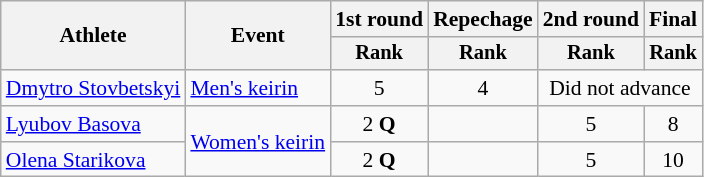<table class="wikitable" style="font-size:90%">
<tr>
<th rowspan=2>Athlete</th>
<th rowspan=2>Event</th>
<th>1st round</th>
<th>Repechage</th>
<th>2nd round</th>
<th>Final</th>
</tr>
<tr style="font-size:95%">
<th>Rank</th>
<th>Rank</th>
<th>Rank</th>
<th>Rank</th>
</tr>
<tr align=center>
<td align=left><a href='#'>Dmytro Stovbetskyi</a></td>
<td align=left><a href='#'>Men's keirin</a></td>
<td>5 </td>
<td>4</td>
<td colspan=2>Did not advance</td>
</tr>
<tr align=center>
<td align=left><a href='#'>Lyubov Basova</a></td>
<td align=left rowspan=2><a href='#'>Women's keirin</a></td>
<td>2 <strong>Q</strong></td>
<td></td>
<td>5</td>
<td>8 </td>
</tr>
<tr align=center>
<td align=left><a href='#'>Olena Starikova</a></td>
<td>2 <strong>Q</strong></td>
<td></td>
<td>5</td>
<td>10 </td>
</tr>
</table>
